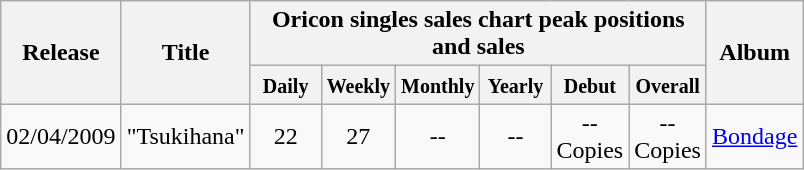<table class="wikitable">
<tr>
<th rowspan="2">Release</th>
<th rowspan="2">Title</th>
<th colspan="6">Oricon singles sales chart peak positions and sales</th>
<th rowspan="2">Album</th>
</tr>
<tr>
<th width="40"><small>Daily</small></th>
<th width="40"><small>Weekly</small></th>
<th width="40"><small>Monthly</small></th>
<th width="40"><small>Yearly</small></th>
<th width="40"><small>Debut</small></th>
<th width="40"><small>Overall</small></th>
</tr>
<tr>
<td>02/04/2009</td>
<td>"Tsukihana"</td>
<td align="center">22</td>
<td align="center">27</td>
<td align="center">--</td>
<td align="center">--</td>
<td align="center">-- Copies</td>
<td align="center">-- Copies</td>
<td align="center"><a href='#'>Bondage</a></td>
</tr>
</table>
